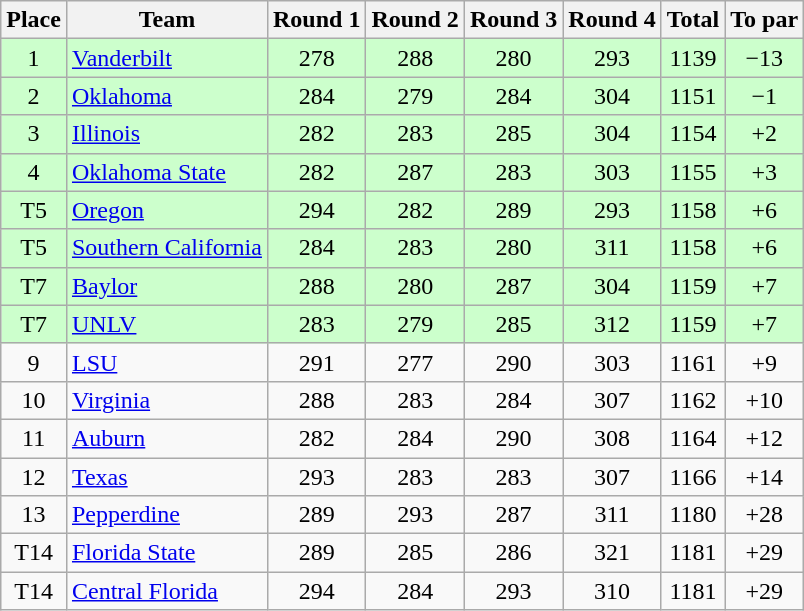<table class="wikitable" style="text-align:center">
<tr>
<th>Place</th>
<th>Team</th>
<th>Round 1</th>
<th>Round 2</th>
<th>Round 3</th>
<th>Round 4</th>
<th>Total</th>
<th>To par</th>
</tr>
<tr style="background:#ccffcc;">
<td>1</td>
<td align=left><a href='#'>Vanderbilt</a></td>
<td>278</td>
<td>288</td>
<td>280</td>
<td>293</td>
<td>1139</td>
<td>−13</td>
</tr>
<tr style="background:#ccffcc;">
<td>2</td>
<td align=left><a href='#'>Oklahoma</a></td>
<td>284</td>
<td>279</td>
<td>284</td>
<td>304</td>
<td>1151</td>
<td>−1</td>
</tr>
<tr style="background:#ccffcc;">
<td>3</td>
<td align=left><a href='#'>Illinois</a></td>
<td>282</td>
<td>283</td>
<td>285</td>
<td>304</td>
<td>1154</td>
<td>+2</td>
</tr>
<tr style="background:#ccffcc;">
<td>4</td>
<td align=left><a href='#'>Oklahoma State</a></td>
<td>282</td>
<td>287</td>
<td>283</td>
<td>303</td>
<td>1155</td>
<td>+3</td>
</tr>
<tr style="background:#ccffcc;">
<td>T5</td>
<td align=left><a href='#'>Oregon</a></td>
<td>294</td>
<td>282</td>
<td>289</td>
<td>293</td>
<td>1158</td>
<td>+6</td>
</tr>
<tr style="background:#ccffcc;">
<td>T5</td>
<td align=left><a href='#'>Southern California</a></td>
<td>284</td>
<td>283</td>
<td>280</td>
<td>311</td>
<td>1158</td>
<td>+6</td>
</tr>
<tr style="background:#ccffcc;">
<td>T7</td>
<td align=left><a href='#'>Baylor</a></td>
<td>288</td>
<td>280</td>
<td>287</td>
<td>304</td>
<td>1159</td>
<td>+7</td>
</tr>
<tr style="background:#ccffcc;">
<td>T7</td>
<td align=left><a href='#'>UNLV</a></td>
<td>283</td>
<td>279</td>
<td>285</td>
<td>312</td>
<td>1159</td>
<td>+7</td>
</tr>
<tr>
<td>9</td>
<td align=left><a href='#'>LSU</a></td>
<td>291</td>
<td>277</td>
<td>290</td>
<td>303</td>
<td>1161</td>
<td>+9</td>
</tr>
<tr>
<td>10</td>
<td align=left><a href='#'>Virginia</a></td>
<td>288</td>
<td>283</td>
<td>284</td>
<td>307</td>
<td>1162</td>
<td>+10</td>
</tr>
<tr>
<td>11</td>
<td align=left><a href='#'>Auburn</a></td>
<td>282</td>
<td>284</td>
<td>290</td>
<td>308</td>
<td>1164</td>
<td>+12</td>
</tr>
<tr>
<td>12</td>
<td align=left><a href='#'>Texas</a></td>
<td>293</td>
<td>283</td>
<td>283</td>
<td>307</td>
<td>1166</td>
<td>+14</td>
</tr>
<tr>
<td>13</td>
<td align=left><a href='#'>Pepperdine</a></td>
<td>289</td>
<td>293</td>
<td>287</td>
<td>311</td>
<td>1180</td>
<td>+28</td>
</tr>
<tr>
<td>T14</td>
<td align=left><a href='#'>Florida State</a></td>
<td>289</td>
<td>285</td>
<td>286</td>
<td>321</td>
<td>1181</td>
<td>+29</td>
</tr>
<tr>
<td>T14</td>
<td align=left><a href='#'>Central Florida</a></td>
<td>294</td>
<td>284</td>
<td>293</td>
<td>310</td>
<td>1181</td>
<td>+29</td>
</tr>
</table>
